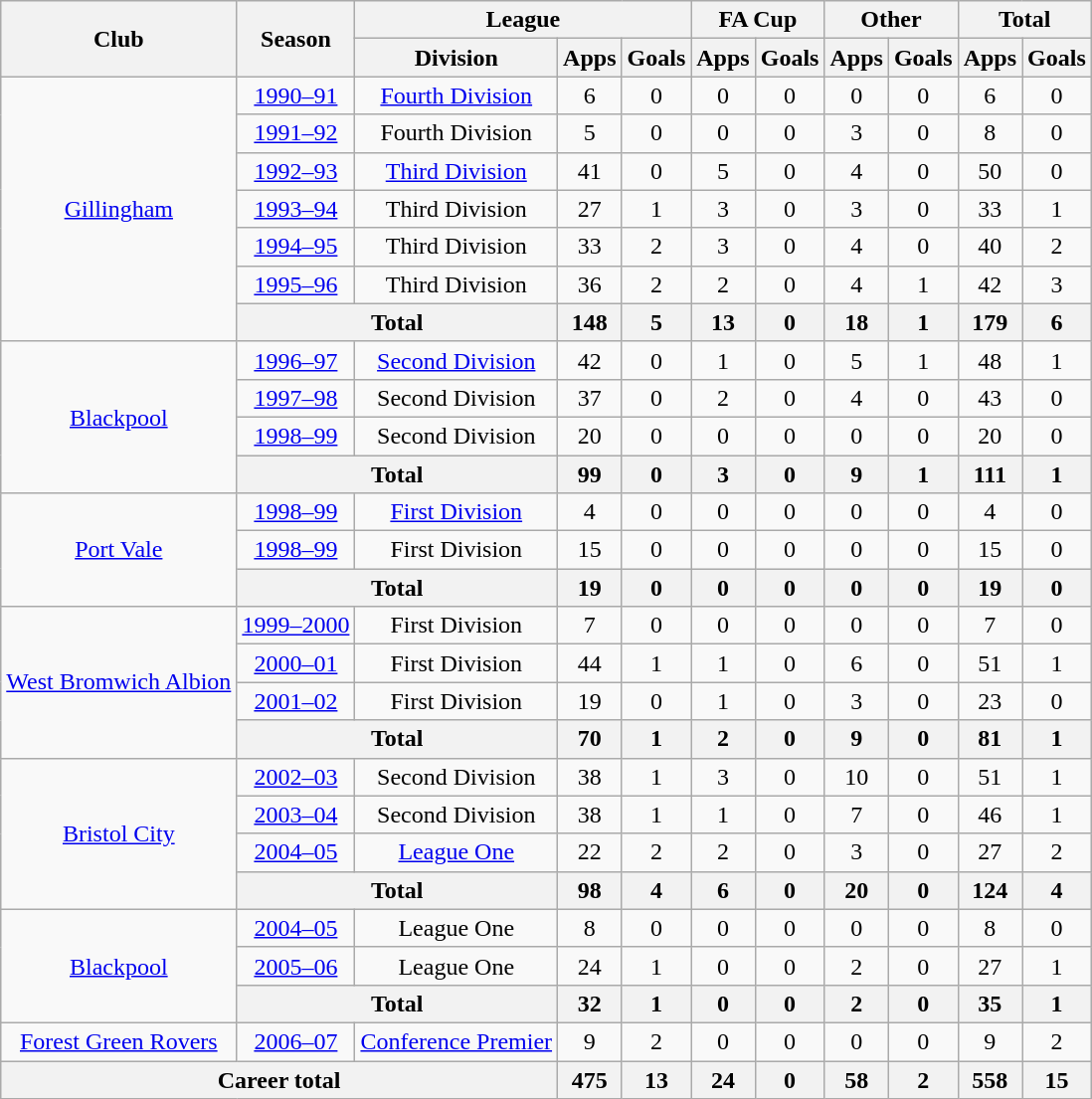<table class="wikitable" style="text-align:center">
<tr>
<th rowspan="2">Club</th>
<th rowspan="2">Season</th>
<th colspan="3">League</th>
<th colspan="2">FA Cup</th>
<th colspan="2">Other</th>
<th colspan="2">Total</th>
</tr>
<tr>
<th>Division</th>
<th>Apps</th>
<th>Goals</th>
<th>Apps</th>
<th>Goals</th>
<th>Apps</th>
<th>Goals</th>
<th>Apps</th>
<th>Goals</th>
</tr>
<tr>
<td rowspan="7"><a href='#'>Gillingham</a></td>
<td><a href='#'>1990–91</a></td>
<td><a href='#'>Fourth Division</a></td>
<td>6</td>
<td>0</td>
<td>0</td>
<td>0</td>
<td>0</td>
<td>0</td>
<td>6</td>
<td>0</td>
</tr>
<tr>
<td><a href='#'>1991–92</a></td>
<td>Fourth Division</td>
<td>5</td>
<td>0</td>
<td>0</td>
<td>0</td>
<td>3</td>
<td>0</td>
<td>8</td>
<td>0</td>
</tr>
<tr>
<td><a href='#'>1992–93</a></td>
<td><a href='#'>Third Division</a></td>
<td>41</td>
<td>0</td>
<td>5</td>
<td>0</td>
<td>4</td>
<td>0</td>
<td>50</td>
<td>0</td>
</tr>
<tr>
<td><a href='#'>1993–94</a></td>
<td>Third Division</td>
<td>27</td>
<td>1</td>
<td>3</td>
<td>0</td>
<td>3</td>
<td>0</td>
<td>33</td>
<td>1</td>
</tr>
<tr>
<td><a href='#'>1994–95</a></td>
<td>Third Division</td>
<td>33</td>
<td>2</td>
<td>3</td>
<td>0</td>
<td>4</td>
<td>0</td>
<td>40</td>
<td>2</td>
</tr>
<tr>
<td><a href='#'>1995–96</a></td>
<td>Third Division</td>
<td>36</td>
<td>2</td>
<td>2</td>
<td>0</td>
<td>4</td>
<td>1</td>
<td>42</td>
<td>3</td>
</tr>
<tr>
<th colspan="2">Total</th>
<th>148</th>
<th>5</th>
<th>13</th>
<th>0</th>
<th>18</th>
<th>1</th>
<th>179</th>
<th>6</th>
</tr>
<tr>
<td rowspan="4"><a href='#'>Blackpool</a></td>
<td><a href='#'>1996–97</a></td>
<td><a href='#'>Second Division</a></td>
<td>42</td>
<td>0</td>
<td>1</td>
<td>0</td>
<td>5</td>
<td>1</td>
<td>48</td>
<td>1</td>
</tr>
<tr>
<td><a href='#'>1997–98</a></td>
<td>Second Division</td>
<td>37</td>
<td>0</td>
<td>2</td>
<td>0</td>
<td>4</td>
<td>0</td>
<td>43</td>
<td>0</td>
</tr>
<tr>
<td><a href='#'>1998–99</a></td>
<td>Second Division</td>
<td>20</td>
<td>0</td>
<td>0</td>
<td>0</td>
<td>0</td>
<td>0</td>
<td>20</td>
<td>0</td>
</tr>
<tr>
<th colspan="2">Total</th>
<th>99</th>
<th>0</th>
<th>3</th>
<th>0</th>
<th>9</th>
<th>1</th>
<th>111</th>
<th>1</th>
</tr>
<tr>
<td rowspan="3"><a href='#'>Port Vale</a></td>
<td><a href='#'>1998–99</a></td>
<td><a href='#'>First Division</a></td>
<td>4</td>
<td>0</td>
<td>0</td>
<td>0</td>
<td>0</td>
<td>0</td>
<td>4</td>
<td>0</td>
</tr>
<tr>
<td><a href='#'>1998–99</a></td>
<td>First Division</td>
<td>15</td>
<td>0</td>
<td>0</td>
<td>0</td>
<td>0</td>
<td>0</td>
<td>15</td>
<td>0</td>
</tr>
<tr>
<th colspan="2">Total</th>
<th>19</th>
<th>0</th>
<th>0</th>
<th>0</th>
<th>0</th>
<th>0</th>
<th>19</th>
<th>0</th>
</tr>
<tr>
<td rowspan="4"><a href='#'>West Bromwich Albion</a></td>
<td><a href='#'>1999–2000</a></td>
<td>First Division</td>
<td>7</td>
<td>0</td>
<td>0</td>
<td>0</td>
<td>0</td>
<td>0</td>
<td>7</td>
<td>0</td>
</tr>
<tr>
<td><a href='#'>2000–01</a></td>
<td>First Division</td>
<td>44</td>
<td>1</td>
<td>1</td>
<td>0</td>
<td>6</td>
<td>0</td>
<td>51</td>
<td>1</td>
</tr>
<tr>
<td><a href='#'>2001–02</a></td>
<td>First Division</td>
<td>19</td>
<td>0</td>
<td>1</td>
<td>0</td>
<td>3</td>
<td>0</td>
<td>23</td>
<td>0</td>
</tr>
<tr>
<th colspan="2">Total</th>
<th>70</th>
<th>1</th>
<th>2</th>
<th>0</th>
<th>9</th>
<th>0</th>
<th>81</th>
<th>1</th>
</tr>
<tr>
<td rowspan="4"><a href='#'>Bristol City</a></td>
<td><a href='#'>2002–03</a></td>
<td>Second Division</td>
<td>38</td>
<td>1</td>
<td>3</td>
<td>0</td>
<td>10</td>
<td>0</td>
<td>51</td>
<td>1</td>
</tr>
<tr>
<td><a href='#'>2003–04</a></td>
<td>Second Division</td>
<td>38</td>
<td>1</td>
<td>1</td>
<td>0</td>
<td>7</td>
<td>0</td>
<td>46</td>
<td>1</td>
</tr>
<tr>
<td><a href='#'>2004–05</a></td>
<td><a href='#'>League One</a></td>
<td>22</td>
<td>2</td>
<td>2</td>
<td>0</td>
<td>3</td>
<td>0</td>
<td>27</td>
<td>2</td>
</tr>
<tr>
<th colspan="2">Total</th>
<th>98</th>
<th>4</th>
<th>6</th>
<th>0</th>
<th>20</th>
<th>0</th>
<th>124</th>
<th>4</th>
</tr>
<tr>
<td rowspan="3"><a href='#'>Blackpool</a></td>
<td><a href='#'>2004–05</a></td>
<td>League One</td>
<td>8</td>
<td>0</td>
<td>0</td>
<td>0</td>
<td>0</td>
<td>0</td>
<td>8</td>
<td>0</td>
</tr>
<tr>
<td><a href='#'>2005–06</a></td>
<td>League One</td>
<td>24</td>
<td>1</td>
<td>0</td>
<td>0</td>
<td>2</td>
<td>0</td>
<td>27</td>
<td>1</td>
</tr>
<tr>
<th colspan="2">Total</th>
<th>32</th>
<th>1</th>
<th>0</th>
<th>0</th>
<th>2</th>
<th>0</th>
<th>35</th>
<th>1</th>
</tr>
<tr>
<td><a href='#'>Forest Green Rovers</a></td>
<td><a href='#'>2006–07</a></td>
<td><a href='#'>Conference Premier</a></td>
<td>9</td>
<td>2</td>
<td>0</td>
<td>0</td>
<td>0</td>
<td>0</td>
<td>9</td>
<td>2</td>
</tr>
<tr>
<th colspan="3">Career total</th>
<th>475</th>
<th>13</th>
<th>24</th>
<th>0</th>
<th>58</th>
<th>2</th>
<th>558</th>
<th>15</th>
</tr>
</table>
